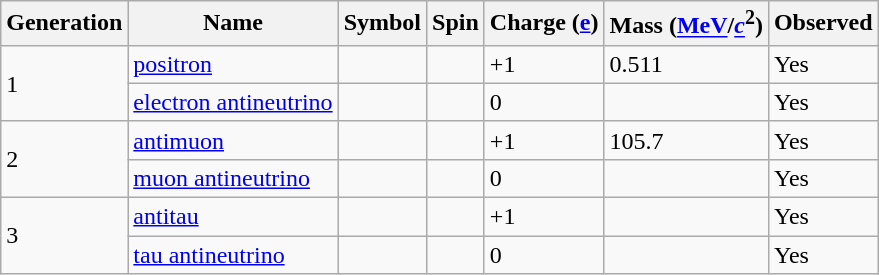<table class="wikitable">
<tr>
<th>Generation</th>
<th>Name</th>
<th>Symbol</th>
<th>Spin</th>
<th>Charge (<a href='#'>e</a>)</th>
<th>Mass (<a href='#'>MeV</a>/<a href='#'><em>c</em></a><sup>2</sup>) </th>
<th>Observed</th>
</tr>
<tr>
<td rowspan="2">1</td>
<td><a href='#'>positron</a></td>
<td></td>
<td></td>
<td>+1</td>
<td>0.511</td>
<td>Yes</td>
</tr>
<tr>
<td><a href='#'>electron antineutrino</a></td>
<td></td>
<td></td>
<td>0</td>
<td></td>
<td>Yes</td>
</tr>
<tr>
<td rowspan="2">2</td>
<td><a href='#'>antimuon</a></td>
<td></td>
<td></td>
<td>+1</td>
<td>105.7</td>
<td>Yes</td>
</tr>
<tr>
<td><a href='#'>muon antineutrino</a></td>
<td></td>
<td></td>
<td>0</td>
<td></td>
<td>Yes</td>
</tr>
<tr>
<td rowspan="2">3</td>
<td><a href='#'>antitau</a></td>
<td></td>
<td></td>
<td>+1</td>
<td></td>
<td>Yes</td>
</tr>
<tr>
<td><a href='#'>tau antineutrino</a></td>
<td></td>
<td></td>
<td>0</td>
<td></td>
<td>Yes</td>
</tr>
</table>
